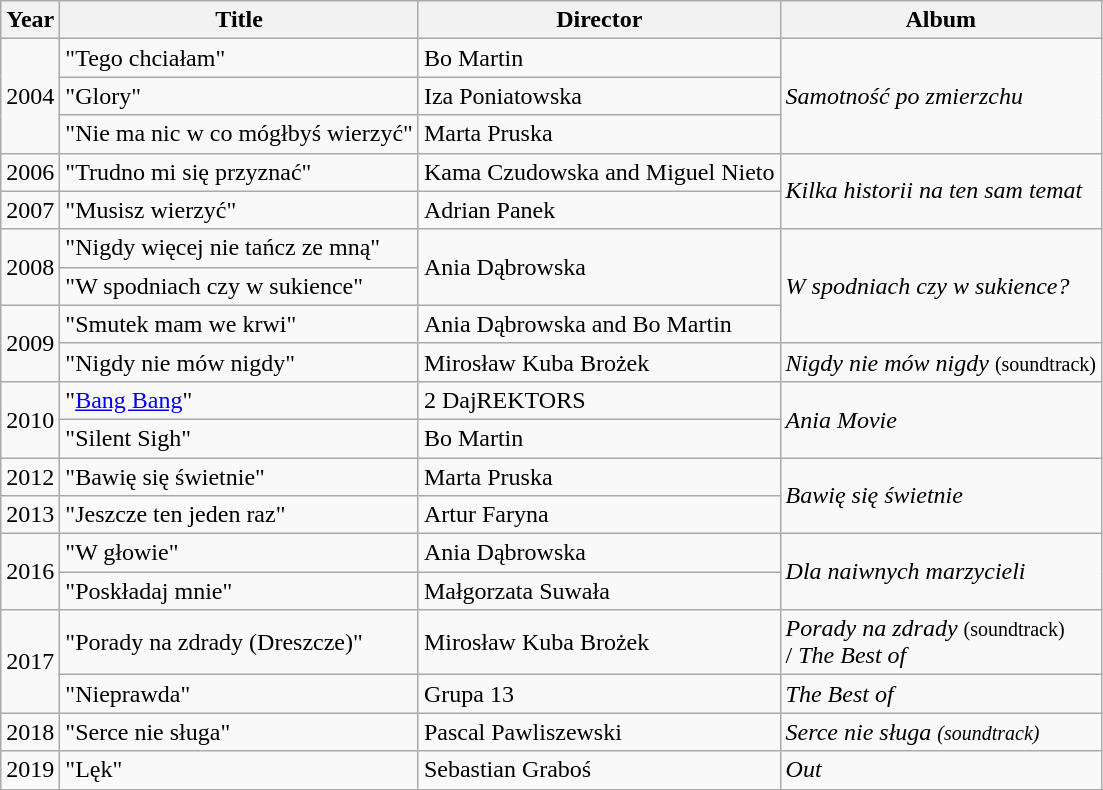<table class="wikitable">
<tr>
<th>Year</th>
<th>Title</th>
<th>Director</th>
<th>Album</th>
</tr>
<tr>
<td rowspan="3">2004</td>
<td>"Tego chciałam"</td>
<td>Bo Martin</td>
<td rowspan=3><em>Samotność po zmierzchu</em></td>
</tr>
<tr>
<td>"Glory"</td>
<td>Iza Poniatowska</td>
</tr>
<tr>
<td>"Nie ma nic w co mógłbyś wierzyć"</td>
<td>Marta Pruska</td>
</tr>
<tr>
<td>2006</td>
<td>"Trudno mi się przyznać"</td>
<td>Kama Czudowska and Miguel Nieto</td>
<td rowspan=2><em>Kilka historii na ten sam temat</em></td>
</tr>
<tr>
<td>2007</td>
<td>"Musisz wierzyć"</td>
<td>Adrian Panek</td>
</tr>
<tr>
<td rowspan="2">2008</td>
<td>"Nigdy więcej nie tańcz ze mną"</td>
<td rowspan="2">Ania Dąbrowska</td>
<td rowspan=3><em>W spodniach czy w sukience?</em></td>
</tr>
<tr>
<td>"W spodniach czy w sukience"</td>
</tr>
<tr>
<td rowspan="2">2009</td>
<td>"Smutek mam we krwi"</td>
<td>Ania Dąbrowska and Bo Martin</td>
</tr>
<tr>
<td>"Nigdy nie mów nigdy"</td>
<td>Mirosław Kuba Brożek</td>
<td><em>Nigdy nie mów nigdy</em> <small>(soundtrack)</small></td>
</tr>
<tr>
<td rowspan="2">2010</td>
<td>"<a href='#'>Bang Bang</a>"</td>
<td>2 DajREKTORS</td>
<td rowspan=2><em>Ania Movie</em></td>
</tr>
<tr>
<td>"Silent Sigh"</td>
<td>Bo Martin</td>
</tr>
<tr>
<td>2012</td>
<td>"Bawię się świetnie"</td>
<td>Marta Pruska</td>
<td rowspan=2><em>Bawię się świetnie</em></td>
</tr>
<tr>
<td>2013</td>
<td>"Jeszcze ten jeden raz"</td>
<td>Artur Faryna</td>
</tr>
<tr>
<td rowspan="2">2016</td>
<td>"W głowie"</td>
<td>Ania Dąbrowska</td>
<td rowspan="2"><em>Dla naiwnych marzycieli</em></td>
</tr>
<tr>
<td>"Poskładaj mnie"</td>
<td>Małgorzata Suwała</td>
</tr>
<tr>
<td rowspan="2">2017</td>
<td>"Porady na zdrady (Dreszcze)"</td>
<td>Mirosław Kuba Brożek</td>
<td><em>Porady na zdrady</em> <small>(soundtrack)</small><br>/ <em>The Best of</em></td>
</tr>
<tr>
<td>"Nieprawda"</td>
<td>Grupa 13</td>
<td><em>The Best of</em></td>
</tr>
<tr>
<td>2018</td>
<td>"Serce nie sługa"</td>
<td>Pascal Pawliszewski</td>
<td><em>Serce nie sługa <small>(soundtrack)</small></em></td>
</tr>
<tr>
<td>2019</td>
<td>"Lęk"</td>
<td>Sebastian Graboś</td>
<td><em>Out</em></td>
</tr>
<tr>
</tr>
</table>
